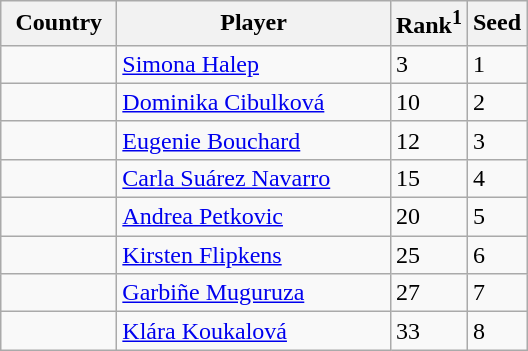<table class="wikitable" border="1">
<tr>
<th width="70">Country</th>
<th width="175">Player</th>
<th>Rank<sup>1</sup></th>
<th>Seed</th>
</tr>
<tr>
<td></td>
<td><a href='#'>Simona Halep</a></td>
<td>3</td>
<td>1</td>
</tr>
<tr>
<td></td>
<td><a href='#'>Dominika Cibulková</a></td>
<td>10</td>
<td>2</td>
</tr>
<tr>
<td></td>
<td><a href='#'>Eugenie Bouchard</a></td>
<td>12</td>
<td>3</td>
</tr>
<tr>
<td></td>
<td><a href='#'>Carla Suárez Navarro</a></td>
<td>15</td>
<td>4</td>
</tr>
<tr>
<td></td>
<td><a href='#'>Andrea Petkovic</a></td>
<td>20</td>
<td>5</td>
</tr>
<tr>
<td></td>
<td><a href='#'>Kirsten Flipkens</a></td>
<td>25</td>
<td>6</td>
</tr>
<tr>
<td></td>
<td><a href='#'>Garbiñe Muguruza</a></td>
<td>27</td>
<td>7</td>
</tr>
<tr>
<td></td>
<td><a href='#'>Klára Koukalová</a></td>
<td>33</td>
<td>8</td>
</tr>
</table>
